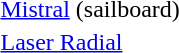<table>
<tr>
<td><a href='#'>Mistral</a> (sailboard)<br></td>
<td></td>
<td></td>
<td></td>
</tr>
<tr>
<td><a href='#'>Laser Radial</a><br></td>
<td></td>
<td></td>
<td></td>
</tr>
</table>
